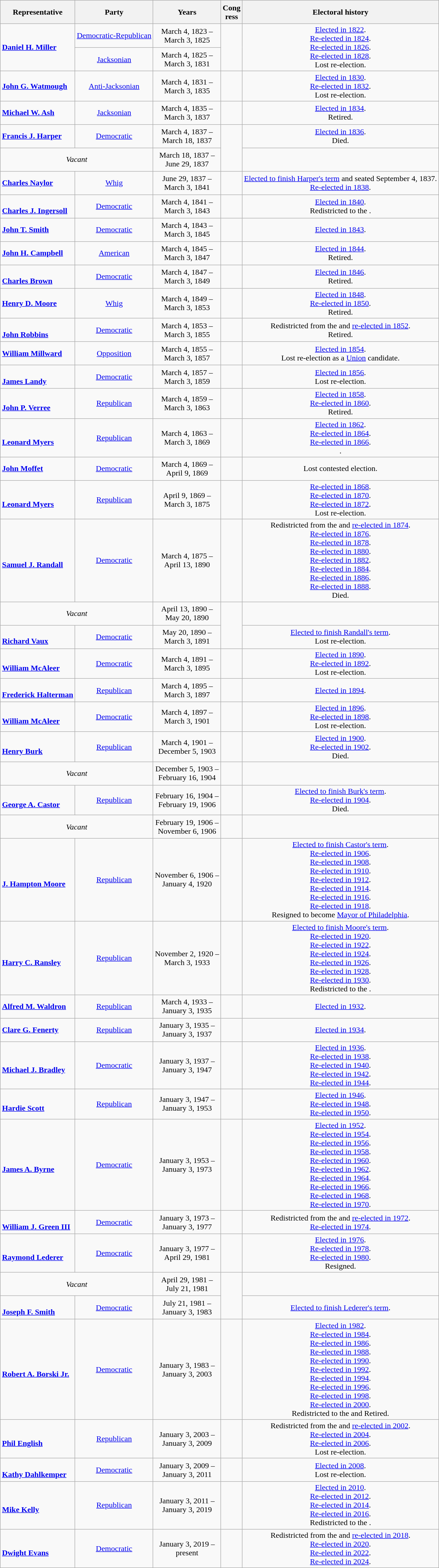<table class=wikitable style="text-align:center">
<tr style="height:3em">
<th>Representative</th>
<th>Party</th>
<th>Years</th>
<th>Cong<br>ress</th>
<th>Electoral history</th>
</tr>
<tr style="height:3em">
<td rowspan=2 align=left><strong><a href='#'>Daniel H. Miller</a></strong><br></td>
<td><a href='#'>Democratic-Republican</a></td>
<td nowrap>March 4, 1823 –<br>March 3, 1825</td>
<td rowspan=2></td>
<td rowspan=2><a href='#'>Elected in 1822</a>.<br><a href='#'>Re-elected in 1824</a>.<br><a href='#'>Re-elected in 1826</a>.<br><a href='#'>Re-elected in 1828</a>.<br>Lost re-election.</td>
</tr>
<tr style="height:3em">
<td><a href='#'>Jacksonian</a></td>
<td nowrap>March 4, 1825 –<br>March 3, 1831</td>
</tr>
<tr style="height:3em">
<td align=left><strong><a href='#'>John G. Watmough</a></strong><br></td>
<td><a href='#'>Anti-Jacksonian</a></td>
<td nowrap>March 4, 1831 –<br>March 3, 1835</td>
<td></td>
<td><a href='#'>Elected in 1830</a>.<br><a href='#'>Re-elected in 1832</a>.<br>Lost re-election.</td>
</tr>
<tr style="height:3em">
<td align=left><strong><a href='#'>Michael W. Ash</a></strong><br></td>
<td><a href='#'>Jacksonian</a></td>
<td nowrap>March 4, 1835 –<br>March 3, 1837</td>
<td></td>
<td><a href='#'>Elected in 1834</a>.<br>Retired.</td>
</tr>
<tr style="height:3em">
<td align=left><strong><a href='#'>Francis J. Harper</a></strong><br></td>
<td><a href='#'>Democratic</a></td>
<td nowrap>March 4, 1837 –<br>March 18, 1837</td>
<td rowspan=2></td>
<td><a href='#'>Elected in 1836</a>.<br>Died.</td>
</tr>
<tr style="height:3em">
<td colspan=2><em>Vacant</em></td>
<td nowrap>March 18, 1837 –<br>June 29, 1837</td>
<td></td>
</tr>
<tr style="height:3em">
<td align=left><strong><a href='#'>Charles Naylor</a></strong><br></td>
<td><a href='#'>Whig</a></td>
<td nowrap>June 29, 1837 –<br>March 3, 1841</td>
<td></td>
<td><a href='#'>Elected to finish Harper's term</a> and seated September 4, 1837.<br><a href='#'>Re-elected in 1838</a>.<br></td>
</tr>
<tr style="height:3em">
<td align=left><br><strong><a href='#'>Charles J. Ingersoll</a></strong><br></td>
<td><a href='#'>Democratic</a></td>
<td nowrap>March 4, 1841 –<br>March 3, 1843</td>
<td></td>
<td><a href='#'>Elected in 1840</a>.<br>Redistricted to the .</td>
</tr>
<tr style="height:3em">
<td align=left><strong><a href='#'>John T. Smith</a></strong><br></td>
<td><a href='#'>Democratic</a></td>
<td nowrap>March 4, 1843 –<br>March 3, 1845</td>
<td></td>
<td><a href='#'>Elected in 1843</a>.<br></td>
</tr>
<tr style="height:3em">
<td align=left><strong><a href='#'>John H. Campbell</a></strong><br></td>
<td><a href='#'>American</a></td>
<td nowrap>March 4, 1845 –<br>March 3, 1847</td>
<td></td>
<td><a href='#'>Elected in 1844</a>.<br>Retired.</td>
</tr>
<tr style="height:3em">
<td align=left><br> <strong><a href='#'>Charles Brown</a></strong><br></td>
<td><a href='#'>Democratic</a></td>
<td nowrap>March 4, 1847 –<br>March 3, 1849</td>
<td></td>
<td><a href='#'>Elected in 1846</a>.<br>Retired.</td>
</tr>
<tr style="height:3em">
<td align=left><strong><a href='#'>Henry D. Moore</a></strong><br></td>
<td><a href='#'>Whig</a></td>
<td nowrap>March 4, 1849 –<br>March 3, 1853</td>
<td></td>
<td><a href='#'>Elected in 1848</a>.<br><a href='#'>Re-elected in 1850</a>.<br>Retired.</td>
</tr>
<tr style="height:3em">
<td align=left><br><strong><a href='#'>John Robbins</a></strong><br></td>
<td><a href='#'>Democratic</a></td>
<td nowrap>March 4, 1853 –<br>March 3, 1855</td>
<td></td>
<td>Redistricted from the  and <a href='#'>re-elected in 1852</a>.<br>Retired.</td>
</tr>
<tr style="height:3em">
<td align=left><strong><a href='#'>William Millward</a></strong><br></td>
<td><a href='#'>Opposition</a></td>
<td nowrap>March 4, 1855 –<br>March 3, 1857</td>
<td></td>
<td><a href='#'>Elected in 1854</a>.<br>Lost re-election as a <a href='#'>Union</a> candidate.</td>
</tr>
<tr style="height:3em">
<td align=left><br><strong><a href='#'>James Landy</a></strong><br></td>
<td><a href='#'>Democratic</a></td>
<td nowrap>March 4, 1857 –<br>March 3, 1859</td>
<td></td>
<td><a href='#'>Elected in 1856</a>.<br>Lost re-election.</td>
</tr>
<tr style="height:3em">
<td align=left><br><strong><a href='#'>John P. Verree</a></strong><br></td>
<td><a href='#'>Republican</a></td>
<td nowrap>March 4, 1859 –<br>March 3, 1863</td>
<td></td>
<td><a href='#'>Elected in 1858</a>.<br><a href='#'>Re-elected in 1860</a>.<br>Retired.</td>
</tr>
<tr style="height:3em">
<td align=left><br><strong><a href='#'>Leonard Myers</a></strong><br></td>
<td><a href='#'>Republican</a></td>
<td nowrap>March 4, 1863 –<br>March 3, 1869</td>
<td></td>
<td><a href='#'>Elected in 1862</a>.<br><a href='#'>Re-elected in 1864</a>.<br><a href='#'>Re-elected in 1866</a>.<br>.</td>
</tr>
<tr style="height:3em">
<td align=left><strong><a href='#'>John Moffet</a></strong><br></td>
<td><a href='#'>Democratic</a></td>
<td nowrap>March 4, 1869 –<br>April 9, 1869</td>
<td></td>
<td>Lost contested election.</td>
</tr>
<tr style="height:3em">
<td align=left><br><strong><a href='#'>Leonard Myers</a></strong><br></td>
<td><a href='#'>Republican</a></td>
<td nowrap>April 9, 1869 –<br>March 3, 1875</td>
<td></td>
<td><a href='#'>Re-elected in 1868</a>.<br><a href='#'>Re-elected in 1870</a>.<br><a href='#'>Re-elected in 1872</a>.<br>Lost re-election.</td>
</tr>
<tr style="height:3em">
<td align=left><br><strong><a href='#'>Samuel J. Randall</a></strong><br></td>
<td><a href='#'>Democratic</a></td>
<td nowrap>March 4, 1875 –<br>April 13, 1890</td>
<td></td>
<td>Redistricted from the  and <a href='#'>re-elected in 1874</a>.<br><a href='#'>Re-elected in 1876</a>.<br><a href='#'> 
Re-elected in 1878</a>.<br><a href='#'>Re-elected in 1880</a>.<br><a href='#'>Re-elected in 1882</a>.<br><a href='#'>Re-elected in 1884</a>.<br><a href='#'>Re-elected in 1886</a>.<br><a href='#'>Re-elected in 1888</a>.<br>Died.</td>
</tr>
<tr style="height:3em">
<td colspan=2><em>Vacant</em></td>
<td nowrap>April 13, 1890 –<br>May 20, 1890</td>
<td rowspan=2></td>
<td></td>
</tr>
<tr style="height:3em">
<td align=left><br><strong><a href='#'>Richard Vaux</a></strong><br></td>
<td><a href='#'>Democratic</a></td>
<td nowrap>May 20, 1890 –<br>March 3, 1891</td>
<td><a href='#'>Elected to finish Randall's term</a>.<br>Lost re-election.</td>
</tr>
<tr style="height:3em">
<td align=left><br><strong><a href='#'>William McAleer</a></strong><br></td>
<td><a href='#'>Democratic</a></td>
<td nowrap>March 4, 1891 –<br>March 3, 1895</td>
<td></td>
<td><a href='#'>Elected in 1890</a>.<br><a href='#'>Re-elected in 1892</a>.<br>Lost re-election.</td>
</tr>
<tr style="height:3em">
<td align=left><br><strong><a href='#'>Frederick Halterman</a></strong><br></td>
<td><a href='#'>Republican</a></td>
<td nowrap>March 4, 1895 –<br>March 3, 1897</td>
<td></td>
<td><a href='#'>Elected in 1894</a>.<br></td>
</tr>
<tr style="height:3em">
<td align=left><br><strong><a href='#'>William McAleer</a></strong><br></td>
<td><a href='#'>Democratic</a></td>
<td nowrap>March 4, 1897 –<br>March 3, 1901</td>
<td></td>
<td><a href='#'>Elected in 1896</a>.<br><a href='#'>Re-elected in 1898</a>.<br>Lost re-election.</td>
</tr>
<tr style="height:3em">
<td align=left><br><strong><a href='#'>Henry Burk</a></strong><br></td>
<td><a href='#'>Republican</a></td>
<td nowrap>March 4, 1901 –<br>December 5, 1903</td>
<td></td>
<td><a href='#'>Elected in 1900</a>.<br><a href='#'>Re-elected in 1902</a>.<br>Died.</td>
</tr>
<tr style="height:3em">
<td colspan=2><em>Vacant</em></td>
<td nowrap>December 5, 1903 –<br>February 16, 1904</td>
<td></td>
<td></td>
</tr>
<tr style="height:3em">
<td align=left><br><strong><a href='#'>George A. Castor</a></strong><br></td>
<td><a href='#'>Republican</a></td>
<td nowrap>February 16, 1904 –<br>February 19, 1906</td>
<td></td>
<td><a href='#'>Elected to finish Burk's term</a>.<br><a href='#'>Re-elected in 1904</a>.<br>Died.</td>
</tr>
<tr style="height:3em">
<td colspan=2><em>Vacant</em></td>
<td nowrap>February 19, 1906 –<br>November 6, 1906</td>
<td></td>
<td></td>
</tr>
<tr style="height:3em">
<td align=left><br><strong><a href='#'>J. Hampton Moore</a></strong><br></td>
<td><a href='#'>Republican</a></td>
<td nowrap>November 6, 1906 –<br>January 4, 1920</td>
<td></td>
<td><a href='#'>Elected to finish Castor's term</a>.<br><a href='#'>Re-elected in 1906</a>.<br><a href='#'>Re-elected in 1908</a>.<br><a href='#'>Re-elected in 1910</a>.<br><a href='#'>Re-elected in 1912</a>.<br><a href='#'>Re-elected in 1914</a>.<br><a href='#'>Re-elected in 1916</a>.<br><a href='#'>Re-elected in 1918</a>.<br>Resigned to become <a href='#'>Mayor of Philadelphia</a>.</td>
</tr>
<tr style="height:3em">
<td align=left><br><strong><a href='#'>Harry C. Ransley</a></strong><br></td>
<td><a href='#'>Republican</a></td>
<td nowrap>November 2, 1920 –<br>March 3, 1933</td>
<td></td>
<td><a href='#'>Elected to finish Moore's term</a>.<br><a href='#'>Re-elected in 1920</a>.<br><a href='#'>Re-elected in 1922</a>.<br><a href='#'>Re-elected in 1924</a>.<br><a href='#'>Re-elected in 1926</a>.<br><a href='#'>Re-elected in 1928</a>.<br><a href='#'>Re-elected in 1930</a>.<br>Redistricted to the .</td>
</tr>
<tr style="height:3em">
<td align=left><strong><a href='#'>Alfred M. Waldron</a></strong><br></td>
<td><a href='#'>Republican</a></td>
<td nowrap>March 4, 1933 –<br>January 3, 1935</td>
<td></td>
<td><a href='#'>Elected in 1932</a>.<br></td>
</tr>
<tr style="height:3em">
<td align=left><strong><a href='#'>Clare G. Fenerty</a></strong><br></td>
<td><a href='#'>Republican</a></td>
<td nowrap>January 3, 1935 –<br>January 3, 1937</td>
<td></td>
<td><a href='#'>Elected in 1934</a>.<br></td>
</tr>
<tr style="height:3em">
<td align=left><br><strong><a href='#'>Michael J. Bradley</a></strong><br></td>
<td><a href='#'>Democratic</a></td>
<td nowrap>January 3, 1937 –<br>January 3, 1947</td>
<td></td>
<td><a href='#'>Elected in 1936</a>.<br><a href='#'>Re-elected in 1938</a>.<br><a href='#'>Re-elected in 1940</a>.<br><a href='#'> 
Re-elected in 1942</a>.<br><a href='#'>Re-elected in 1944</a>.<br></td>
</tr>
<tr style="height:3em">
<td align=left><br><strong><a href='#'>Hardie Scott</a></strong><br></td>
<td><a href='#'>Republican</a></td>
<td nowrap>January 3, 1947 –<br>January 3, 1953</td>
<td></td>
<td><a href='#'>Elected in 1946</a>.<br><a href='#'>Re-elected in 1948</a>.<br><a href='#'>Re-elected in 1950</a>.<br></td>
</tr>
<tr style="height:3em">
<td align=left><br><strong><a href='#'>James A. Byrne</a></strong><br></td>
<td><a href='#'>Democratic</a></td>
<td nowrap>January 3, 1953 –<br>January 3, 1973</td>
<td></td>
<td><a href='#'>Elected in 1952</a>.<br><a href='#'>Re-elected in 1954</a>.<br><a href='#'>Re-elected in 1956</a>.<br><a href='#'>Re-elected in 1958</a>.<br><a href='#'>Re-elected in 1960</a>.<br><a href='#'>Re-elected in 1962</a>.<br><a href='#'>Re-elected in 1964</a>.<br><a href='#'>Re-elected in 1966</a>.<br><a href='#'>Re-elected in 1968</a>.<br><a href='#'>Re-elected in 1970</a>.<br></td>
</tr>
<tr style="height:3em">
<td align=left><br><strong><a href='#'>William J. Green III</a></strong><br></td>
<td><a href='#'>Democratic</a></td>
<td nowrap>January 3, 1973 –<br>January 3, 1977</td>
<td></td>
<td>Redistricted from the  and <a href='#'>re-elected in 1972</a>.<br><a href='#'>Re-elected in 1974</a>.<br></td>
</tr>
<tr style="height:3em">
<td align=left><br><strong><a href='#'>Raymond Lederer</a></strong><br></td>
<td><a href='#'>Democratic</a></td>
<td nowrap>January 3, 1977 –<br>April 29, 1981</td>
<td></td>
<td><a href='#'>Elected in 1976</a>.<br><a href='#'>Re-elected in 1978</a>.<br><a href='#'>Re-elected in 1980</a>.<br>Resigned.</td>
</tr>
<tr style="height:3em">
<td colspan=2><em>Vacant</em></td>
<td nowrap>April 29, 1981 –<br>July 21, 1981</td>
<td rowspan=2></td>
<td></td>
</tr>
<tr style="height:3em">
<td align=left> <br><strong><a href='#'>Joseph F. Smith</a></strong><br></td>
<td><a href='#'>Democratic</a></td>
<td nowrap>July 21, 1981 –<br>January 3, 1983</td>
<td><a href='#'>Elected to finish Lederer's term</a>.<br></td>
</tr>
<tr style="height:3em">
<td align=left><br><strong><a href='#'>Robert A. Borski Jr.</a></strong><br></td>
<td><a href='#'>Democratic</a></td>
<td nowrap>January 3, 1983 –<br>January 3, 2003</td>
<td></td>
<td><a href='#'>Elected in 1982</a>.<br><a href='#'>Re-elected in 1984</a>.<br><a href='#'>Re-elected in 1986</a>.<br><a href='#'>Re-elected in 1988</a>.<br><a href='#'>Re-elected in 1990</a>.<br><a href='#'>Re-elected in 1992</a>.<br><a href='#'>Re-elected in 1994</a>.<br><a href='#'>Re-elected in 1996</a>.<br><a href='#'>Re-elected in 1998</a>.<br><a href='#'>Re-elected in 2000</a>.<br>Redistricted to the  and Retired.</td>
</tr>
<tr style="height:3em">
<td align=left><br><strong><a href='#'>Phil English</a></strong><br></td>
<td><a href='#'>Republican</a></td>
<td nowrap>January 3, 2003 –<br>January 3, 2009</td>
<td></td>
<td>Redistricted from the  and <a href='#'>re-elected in 2002</a>.<br><a href='#'>Re-elected in 2004</a>.<br><a href='#'>Re-elected in 2006</a>.<br>Lost re-election.</td>
</tr>
<tr style="height:3em">
<td align=left><br><strong><a href='#'>Kathy Dahlkemper</a></strong><br></td>
<td><a href='#'>Democratic</a></td>
<td nowrap>January 3, 2009 –<br>January 3, 2011</td>
<td></td>
<td><a href='#'>Elected in 2008</a>.<br>Lost re-election.</td>
</tr>
<tr style="height:3em">
<td align=left><br><strong><a href='#'>Mike Kelly</a></strong><br></td>
<td><a href='#'>Republican</a></td>
<td nowrap>January 3, 2011 –<br>January 3, 2019</td>
<td></td>
<td><a href='#'>Elected in 2010</a>.<br><a href='#'>Re-elected in 2012</a>.<br><a href='#'>Re-elected in 2014</a>.<br><a href='#'>Re-elected in 2016</a>.<br>Redistricted to the .</td>
</tr>
<tr style="height:3em">
<td align=left><br><strong><a href='#'>Dwight Evans</a></strong><br></td>
<td><a href='#'>Democratic</a></td>
<td nowrap>January 3, 2019 –<br>present</td>
<td></td>
<td>Redistricted from the  and <a href='#'>re-elected in 2018</a>.<br><a href='#'>Re-elected in 2020</a>.<br><a href='#'>Re-elected in 2022</a>.<br><a href='#'>Re-elected in 2024</a>.</td>
</tr>
</table>
